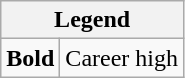<table class="wikitable mw-collapsible mw-collapsed">
<tr>
<th colspan="2">Legend</th>
</tr>
<tr>
<td><strong>Bold</strong></td>
<td>Career high</td>
</tr>
</table>
